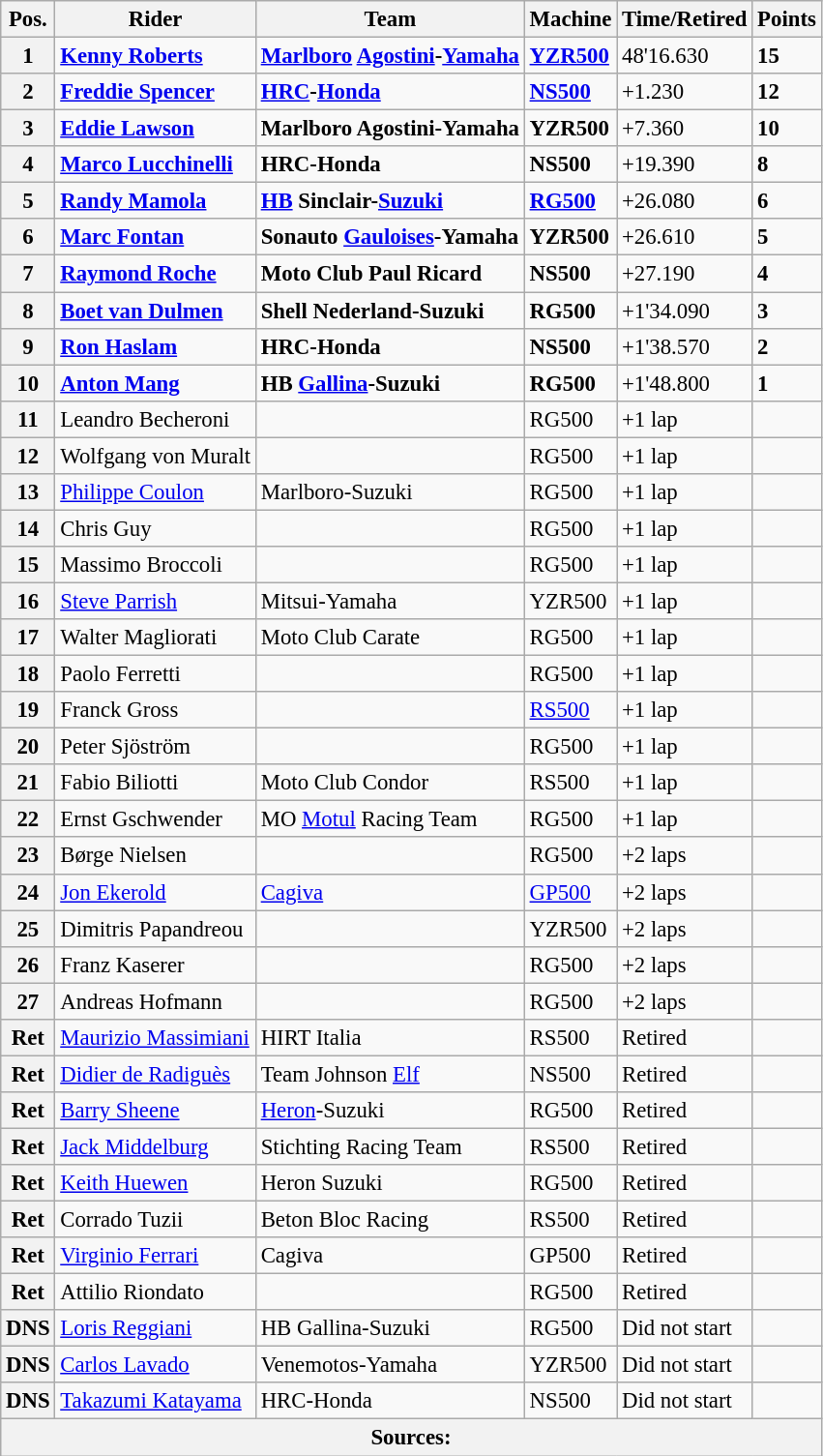<table class="wikitable" style="font-size: 95%;">
<tr>
<th>Pos.</th>
<th>Rider</th>
<th>Team</th>
<th>Machine</th>
<th>Time/Retired</th>
<th>Points</th>
</tr>
<tr>
<th>1</th>
<td> <strong><a href='#'>Kenny Roberts</a></strong></td>
<td><strong><a href='#'>Marlboro</a> <a href='#'>Agostini</a>-<a href='#'>Yamaha</a></strong></td>
<td><strong><a href='#'>YZR500</a></strong></td>
<td>48'16.630</td>
<td><strong>15</strong></td>
</tr>
<tr>
<th>2</th>
<td> <strong><a href='#'>Freddie Spencer</a></strong></td>
<td><strong><a href='#'>HRC</a>-<a href='#'>Honda</a></strong></td>
<td><strong><a href='#'>NS500</a></strong></td>
<td>+1.230</td>
<td><strong>12</strong></td>
</tr>
<tr>
<th>3</th>
<td> <strong><a href='#'>Eddie Lawson</a></strong></td>
<td><strong>Marlboro Agostini-Yamaha</strong></td>
<td><strong>YZR500</strong></td>
<td>+7.360</td>
<td><strong>10</strong></td>
</tr>
<tr>
<th>4</th>
<td> <strong><a href='#'>Marco Lucchinelli</a></strong></td>
<td><strong>HRC-Honda</strong></td>
<td><strong>NS500</strong></td>
<td>+19.390</td>
<td><strong>8</strong></td>
</tr>
<tr>
<th>5</th>
<td> <strong><a href='#'>Randy Mamola</a></strong></td>
<td><strong><a href='#'>HB</a> Sinclair-<a href='#'>Suzuki</a></strong></td>
<td><strong><a href='#'>RG500</a></strong></td>
<td>+26.080</td>
<td><strong>6</strong></td>
</tr>
<tr>
<th>6</th>
<td> <strong><a href='#'>Marc Fontan</a></strong></td>
<td><strong>Sonauto <a href='#'>Gauloises</a>-Yamaha</strong></td>
<td><strong>YZR500</strong></td>
<td>+26.610</td>
<td><strong>5</strong></td>
</tr>
<tr>
<th>7</th>
<td> <strong><a href='#'>Raymond Roche</a></strong></td>
<td><strong>Moto Club Paul Ricard</strong></td>
<td><strong>NS500</strong></td>
<td>+27.190</td>
<td><strong>4</strong></td>
</tr>
<tr>
<th>8</th>
<td> <strong><a href='#'>Boet van Dulmen</a></strong></td>
<td><strong>Shell Nederland-Suzuki</strong></td>
<td><strong>RG500</strong></td>
<td>+1'34.090</td>
<td><strong>3</strong></td>
</tr>
<tr>
<th>9</th>
<td> <strong><a href='#'>Ron Haslam</a></strong></td>
<td><strong>HRC-Honda</strong></td>
<td><strong>NS500</strong></td>
<td>+1'38.570</td>
<td><strong>2</strong></td>
</tr>
<tr>
<th>10</th>
<td> <strong><a href='#'>Anton Mang</a></strong></td>
<td><strong>HB <a href='#'>Gallina</a>-Suzuki</strong></td>
<td><strong>RG500</strong></td>
<td>+1'48.800</td>
<td><strong>1</strong></td>
</tr>
<tr>
<th>11</th>
<td> Leandro Becheroni</td>
<td></td>
<td>RG500</td>
<td>+1 lap</td>
<td></td>
</tr>
<tr>
<th>12</th>
<td> Wolfgang von Muralt</td>
<td></td>
<td>RG500</td>
<td>+1 lap</td>
<td></td>
</tr>
<tr>
<th>13</th>
<td> <a href='#'>Philippe Coulon</a></td>
<td>Marlboro-Suzuki</td>
<td>RG500</td>
<td>+1 lap</td>
<td></td>
</tr>
<tr>
<th>14</th>
<td> Chris Guy</td>
<td></td>
<td>RG500</td>
<td>+1 lap</td>
<td></td>
</tr>
<tr>
<th>15</th>
<td> Massimo Broccoli</td>
<td></td>
<td>RG500</td>
<td>+1 lap</td>
<td></td>
</tr>
<tr>
<th>16</th>
<td> <a href='#'>Steve Parrish</a></td>
<td>Mitsui-Yamaha</td>
<td>YZR500</td>
<td>+1 lap</td>
<td></td>
</tr>
<tr>
<th>17</th>
<td> Walter Magliorati</td>
<td>Moto Club Carate</td>
<td>RG500</td>
<td>+1 lap</td>
<td></td>
</tr>
<tr>
<th>18</th>
<td> Paolo Ferretti</td>
<td></td>
<td>RG500</td>
<td>+1 lap</td>
<td></td>
</tr>
<tr>
<th>19</th>
<td> Franck Gross</td>
<td></td>
<td><a href='#'>RS500</a></td>
<td>+1 lap</td>
<td></td>
</tr>
<tr>
<th>20</th>
<td> Peter Sjöström</td>
<td></td>
<td>RG500</td>
<td>+1 lap</td>
<td></td>
</tr>
<tr>
<th>21</th>
<td> Fabio Biliotti</td>
<td>Moto Club Condor</td>
<td>RS500</td>
<td>+1 lap</td>
<td></td>
</tr>
<tr>
<th>22</th>
<td> Ernst Gschwender</td>
<td>MO <a href='#'>Motul</a> Racing Team</td>
<td>RG500</td>
<td>+1 lap</td>
<td></td>
</tr>
<tr>
<th>23</th>
<td> Børge Nielsen</td>
<td></td>
<td>RG500</td>
<td>+2 laps</td>
<td></td>
</tr>
<tr>
<th>24</th>
<td> <a href='#'>Jon Ekerold</a></td>
<td><a href='#'>Cagiva</a></td>
<td><a href='#'>GP500</a></td>
<td>+2 laps</td>
<td></td>
</tr>
<tr>
<th>25</th>
<td> Dimitris Papandreou</td>
<td></td>
<td>YZR500</td>
<td>+2 laps</td>
<td></td>
</tr>
<tr>
<th>26</th>
<td> Franz Kaserer</td>
<td></td>
<td>RG500</td>
<td>+2 laps</td>
<td></td>
</tr>
<tr>
<th>27</th>
<td> Andreas Hofmann</td>
<td></td>
<td>RG500</td>
<td>+2 laps</td>
<td></td>
</tr>
<tr>
<th>Ret</th>
<td> <a href='#'>Maurizio Massimiani</a></td>
<td>HIRT Italia</td>
<td>RS500</td>
<td>Retired</td>
<td></td>
</tr>
<tr>
<th>Ret</th>
<td> <a href='#'>Didier de Radiguès</a></td>
<td>Team Johnson <a href='#'>Elf</a></td>
<td>NS500</td>
<td>Retired</td>
<td></td>
</tr>
<tr>
<th>Ret</th>
<td> <a href='#'>Barry Sheene</a></td>
<td><a href='#'>Heron</a>-Suzuki</td>
<td>RG500</td>
<td>Retired</td>
<td></td>
</tr>
<tr>
<th>Ret</th>
<td> <a href='#'>Jack Middelburg</a></td>
<td>Stichting Racing Team</td>
<td>RS500</td>
<td>Retired</td>
<td></td>
</tr>
<tr>
<th>Ret</th>
<td> <a href='#'>Keith Huewen</a></td>
<td>Heron Suzuki</td>
<td>RG500</td>
<td>Retired</td>
<td></td>
</tr>
<tr>
<th>Ret</th>
<td> Corrado Tuzii</td>
<td>Beton Bloc Racing</td>
<td>RS500</td>
<td>Retired</td>
<td></td>
</tr>
<tr>
<th>Ret</th>
<td> <a href='#'>Virginio Ferrari</a></td>
<td>Cagiva</td>
<td>GP500</td>
<td>Retired</td>
<td></td>
</tr>
<tr>
<th>Ret</th>
<td> Attilio Riondato</td>
<td></td>
<td>RG500</td>
<td>Retired</td>
<td></td>
</tr>
<tr>
<th>DNS</th>
<td> <a href='#'>Loris Reggiani</a></td>
<td>HB Gallina-Suzuki</td>
<td>RG500</td>
<td>Did not start</td>
<td></td>
</tr>
<tr>
<th>DNS</th>
<td> <a href='#'>Carlos Lavado</a></td>
<td>Venemotos-Yamaha</td>
<td>YZR500</td>
<td>Did not start</td>
<td></td>
</tr>
<tr>
<th>DNS</th>
<td> <a href='#'>Takazumi Katayama</a></td>
<td>HRC-Honda</td>
<td>NS500</td>
<td>Did not start</td>
<td></td>
</tr>
<tr>
<th colspan=8>Sources:</th>
</tr>
</table>
